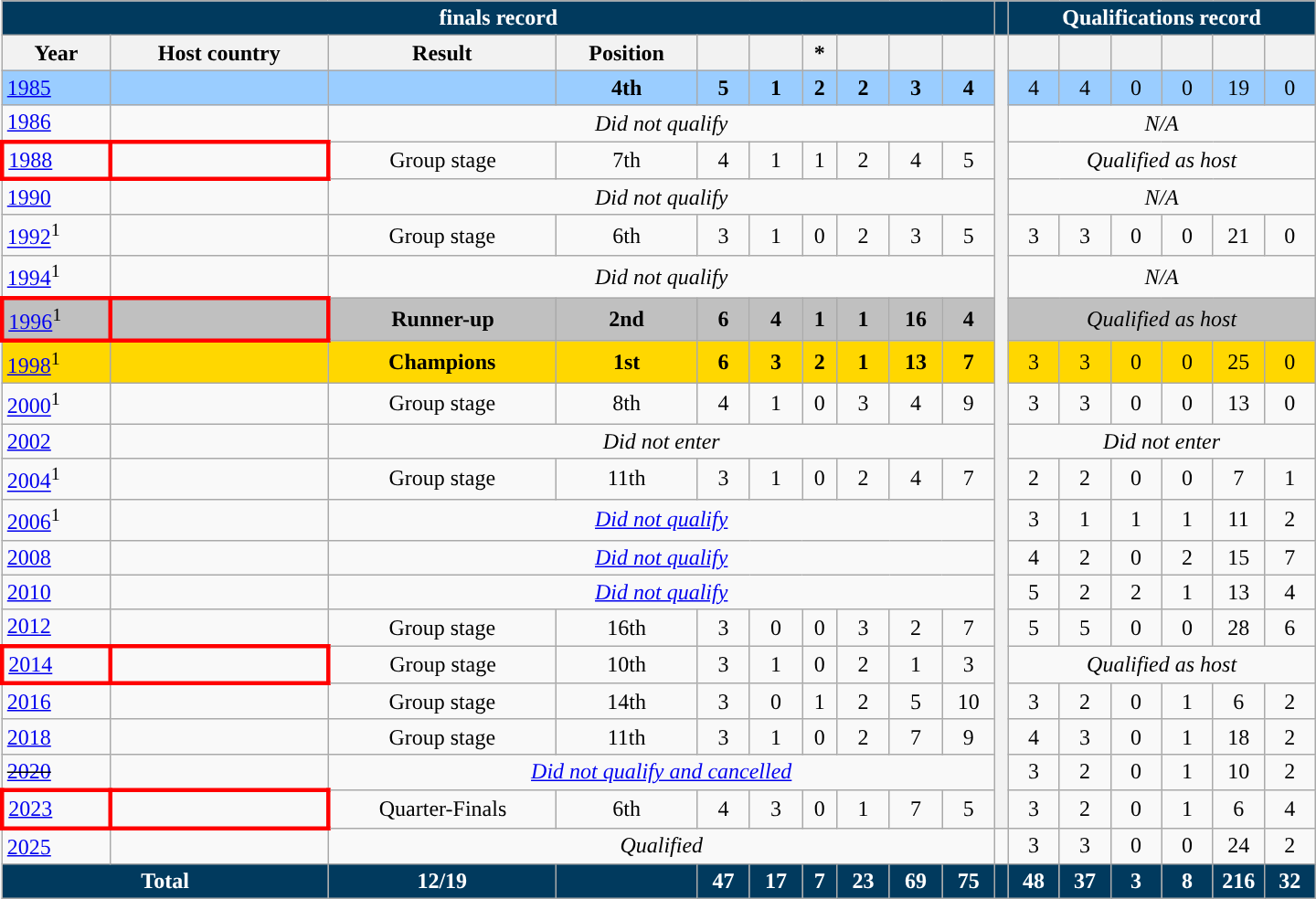<table class="wikitable" style="text-align: center; width: 960px;">
<tr>
<th colspan=10 style="background: #013A5E; color: #FFFFFF;"><a href='#'></a> finals record</th>
<th style="background: #013A5E; color: #FFFFFF;"></th>
<th colspan=6 style="background: #013A5E; color: #FFFFFF;">Qualifications record</th>
</tr>
<tr>
<th>Year</th>
<th>Host country</th>
<th>Result</th>
<th>Position</th>
<th></th>
<th></th>
<th>*</th>
<th></th>
<th></th>
<th></th>
<th style="width:1%;" rowspan="21"></th>
<th width=30></th>
<th width=30></th>
<th width=30></th>
<th width=30></th>
<th width=30></th>
<th width=30></th>
</tr>
<tr bgcolor=#9acdff>
<td style="text-align: left"><a href='#'>1985</a></td>
<td style="text-align: left"></td>
<td><strong></strong></td>
<td><strong>4th</strong></td>
<td><strong>5</strong></td>
<td><strong>1</strong></td>
<td><strong>2</strong></td>
<td><strong>2</strong></td>
<td><strong>3</strong></td>
<td><strong>4</strong></td>
<td>4</td>
<td>4</td>
<td>0</td>
<td>0</td>
<td>19</td>
<td>0</td>
</tr>
<tr>
<td style="text-align: left"><a href='#'>1986</a></td>
<td style="text-align: left"></td>
<td colspan="8" align="center"><em>Did not qualify</em></td>
<td colspan=6><em>N/A</em></td>
</tr>
<tr>
<td style="text-align: left; border: 3px solid red"><a href='#'>1988</a></td>
<td style="text-align: left; border: 3px solid red"></td>
<td>Group stage</td>
<td>7th</td>
<td>4</td>
<td>1</td>
<td>1</td>
<td>2</td>
<td>4</td>
<td>5</td>
<td colspan=6><em>Qualified as host</em></td>
</tr>
<tr>
<td style="text-align: left"><a href='#'>1990</a></td>
<td style="text-align: left"></td>
<td colspan="8" align="center"><em>Did not qualify</em></td>
<td colspan=6><em>N/A</em></td>
</tr>
<tr>
<td style="text-align: left"><a href='#'>1992</a><sup>1</sup></td>
<td style="text-align: left"></td>
<td>Group stage</td>
<td>6th</td>
<td>3</td>
<td>1</td>
<td>0</td>
<td>2</td>
<td>3</td>
<td>5</td>
<td>3</td>
<td>3</td>
<td>0</td>
<td>0</td>
<td>21</td>
<td>0</td>
</tr>
<tr>
<td style="text-align: left"><a href='#'>1994</a><sup>1</sup></td>
<td style="text-align: left"></td>
<td colspan="8" align="center"><em>Did not qualify</em></td>
<td colspan=6><em>N/A</em></td>
</tr>
<tr bgcolor=#C0C0C0>
<td style="text-align: left; border: 3px solid red"><a href='#'>1996</a><sup>1</sup></td>
<td style="text-align: left; border: 3px solid red"></td>
<td><strong>Runner-up</strong></td>
<td><strong>2nd</strong></td>
<td><strong>6</strong></td>
<td><strong>4</strong></td>
<td><strong>1</strong></td>
<td><strong>1</strong></td>
<td><strong>16</strong></td>
<td><strong>4</strong></td>
<td colspan=6><em>Qualified as host</em></td>
</tr>
<tr bgcolor=gold>
<td style="text-align: left"><a href='#'>1998</a><sup>1</sup></td>
<td style="text-align: left"></td>
<td><strong>Champions</strong></td>
<td><strong>1st</strong></td>
<td><strong>6</strong></td>
<td><strong>3</strong></td>
<td><strong>2</strong></td>
<td><strong>1</strong></td>
<td><strong>13</strong></td>
<td><strong>7</strong></td>
<td>3</td>
<td>3</td>
<td>0</td>
<td>0</td>
<td>25</td>
<td>0</td>
</tr>
<tr>
<td style="text-align: left"><a href='#'>2000</a><sup>1</sup></td>
<td style="text-align: left"></td>
<td>Group stage</td>
<td>8th</td>
<td>4</td>
<td>1</td>
<td>0</td>
<td>3</td>
<td>4</td>
<td>9</td>
<td>3</td>
<td>3</td>
<td>0</td>
<td>0</td>
<td>13</td>
<td>0</td>
</tr>
<tr>
<td style="text-align: left"><a href='#'>2002</a></td>
<td style="text-align: left"></td>
<td colspan="8" align="center"><em>Did not enter</em></td>
<td colspan=6><em>Did not enter</em></td>
</tr>
<tr>
<td style="text-align: left"><a href='#'>2004</a><sup>1</sup></td>
<td style="text-align: left"></td>
<td>Group stage</td>
<td>11th</td>
<td>3</td>
<td>1</td>
<td>0</td>
<td>2</td>
<td>4</td>
<td>7</td>
<td>2</td>
<td>2</td>
<td>0</td>
<td>0</td>
<td>7</td>
<td>1</td>
</tr>
<tr>
<td style="text-align: left"><a href='#'>2006</a><sup>1</sup></td>
<td style="text-align: left"></td>
<td colspan="8" align="center"><em><a href='#'>Did not qualify</a></em></td>
<td>3</td>
<td>1</td>
<td>1</td>
<td>1</td>
<td>11</td>
<td>2</td>
</tr>
<tr>
<td style="text-align: left"><a href='#'>2008</a></td>
<td style="text-align: left"></td>
<td colspan="8" align="center"><em><a href='#'>Did not qualify</a></em></td>
<td>4</td>
<td>2</td>
<td>0</td>
<td>2</td>
<td>15</td>
<td>7</td>
</tr>
<tr>
<td style="text-align: left"><a href='#'>2010</a></td>
<td style="text-align: left"></td>
<td colspan="8" align="center"><em><a href='#'>Did not qualify</a></em></td>
<td>5</td>
<td>2</td>
<td>2</td>
<td>1</td>
<td>13</td>
<td>4</td>
</tr>
<tr>
<td style="text-align: left"><a href='#'>2012</a></td>
<td style="text-align: left"></td>
<td>Group stage</td>
<td>16th</td>
<td>3</td>
<td>0</td>
<td>0</td>
<td>3</td>
<td>2</td>
<td>7</td>
<td>5</td>
<td>5</td>
<td>0</td>
<td>0</td>
<td>28</td>
<td>6</td>
</tr>
<tr>
<td style="text-align: left; border: 3px solid red"><a href='#'>2014</a></td>
<td style="text-align: left; border: 3px solid red"></td>
<td>Group stage</td>
<td>10th</td>
<td>3</td>
<td>1</td>
<td>0</td>
<td>2</td>
<td>1</td>
<td>3</td>
<td colspan=6><em>Qualified as host</em></td>
</tr>
<tr>
<td style="text-align: left"><a href='#'>2016</a></td>
<td style="text-align: left"></td>
<td>Group stage</td>
<td>14th</td>
<td>3</td>
<td>0</td>
<td>1</td>
<td>2</td>
<td>5</td>
<td>10</td>
<td>3</td>
<td>2</td>
<td>0</td>
<td>1</td>
<td>6</td>
<td>2</td>
</tr>
<tr>
<td style="text-align: left"><a href='#'>2018</a></td>
<td style="text-align: left"></td>
<td>Group stage</td>
<td>11th</td>
<td>3</td>
<td>1</td>
<td>0</td>
<td>2</td>
<td>7</td>
<td>9</td>
<td>4</td>
<td>3</td>
<td>0</td>
<td>1</td>
<td>18</td>
<td>2</td>
</tr>
<tr>
<td style="text-align: left"><s><a href='#'>2020</a></s></td>
<td style="text-align: left"></td>
<td colspan="8" align="center"><em><a href='#'>Did not qualify and cancelled</a></em></td>
<td>3</td>
<td>2</td>
<td>0</td>
<td>1</td>
<td>10</td>
<td>2</td>
</tr>
<tr>
<td style="text-align: left; border: 3px solid red"><a href='#'>2023</a></td>
<td style="text-align: left; border: 3px solid red"></td>
<td>Quarter-Finals</td>
<td>6th</td>
<td>4</td>
<td>3</td>
<td>0</td>
<td>1</td>
<td>7</td>
<td>5</td>
<td>3</td>
<td>2</td>
<td>0</td>
<td>1</td>
<td>6</td>
<td>4</td>
</tr>
<tr>
<td style="text-align: left"><a href='#'>2025</a></td>
<td style="text-align: left"></td>
<td colspan=8><em>Qualified</em></td>
<td></td>
<td>3</td>
<td>3</td>
<td>0</td>
<td>0</td>
<td>24</td>
<td>2</td>
</tr>
<tr>
<td colspan=2 style="background: #013A5E; color: #FFFFFF;"><strong>Total</strong></td>
<td style="background: #013A5E; color: #FFFFFF;"><strong>12/19</strong></td>
<td style="background: #013A5E; color: #FFFFFF;"><strong></strong></td>
<td style="background: #013A5E; color: #FFFFFF;"><strong>47</strong></td>
<td style="background: #013A5E; color: #FFFFFF;"><strong>17</strong></td>
<td style="background: #013A5E; color: #FFFFFF;"><strong>7</strong></td>
<td style="background: #013A5E; color: #FFFFFF;"><strong>23</strong></td>
<td style="background: #013A5E; color: #FFFFFF;"><strong>69</strong></td>
<td style="background: #013A5E; color: #FFFFFF;"><strong>75</strong></td>
<td style="background: #013A5E; color: #FFFFFF;"></td>
<td style="background: #013A5E; color: #FFFFFF;"><strong>48</strong></td>
<td style="background: #013A5E; color: #FFFFFF;"><strong>37</strong></td>
<td style="background: #013A5E; color: #FFFFFF;"><strong>3</strong></td>
<td style="background: #013A5E; color: #FFFFFF;"><strong>8</strong></td>
<td style="background: #013A5E; color: #FFFFFF;"><strong>216</strong></td>
<td style="background: #013A5E; color: #FFFFFF;"><strong>32</strong></td>
</tr>
</table>
